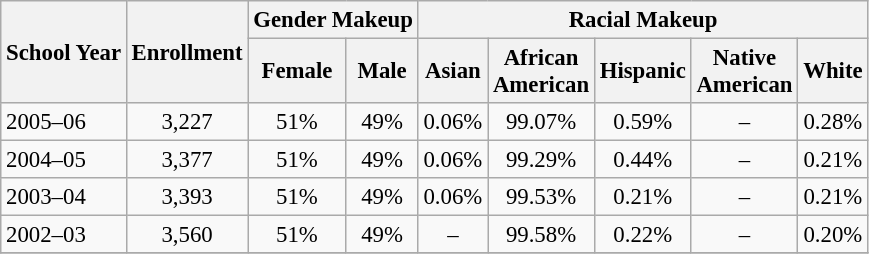<table class="wikitable" style="font-size: 95%;">
<tr>
<th rowspan="2">School Year</th>
<th rowspan="2">Enrollment</th>
<th colspan="2">Gender Makeup</th>
<th colspan="5">Racial Makeup</th>
</tr>
<tr>
<th>Female</th>
<th>Male</th>
<th>Asian</th>
<th>African <br>American</th>
<th>Hispanic</th>
<th>Native <br>American</th>
<th>White</th>
</tr>
<tr>
<td align="left">2005–06</td>
<td align="center">3,227</td>
<td align="center">51%</td>
<td align="center">49%</td>
<td align="center">0.06%</td>
<td align="center">99.07%</td>
<td align="center">0.59%</td>
<td align="center">–</td>
<td align="center">0.28%</td>
</tr>
<tr>
<td align="left">2004–05</td>
<td align="center">3,377</td>
<td align="center">51%</td>
<td align="center">49%</td>
<td align="center">0.06%</td>
<td align="center">99.29%</td>
<td align="center">0.44%</td>
<td align="center">–</td>
<td align="center">0.21%</td>
</tr>
<tr>
<td align="left">2003–04</td>
<td align="center">3,393</td>
<td align="center">51%</td>
<td align="center">49%</td>
<td align="center">0.06%</td>
<td align="center">99.53%</td>
<td align="center">0.21%</td>
<td align="center">–</td>
<td align="center">0.21%</td>
</tr>
<tr>
<td align="left">2002–03</td>
<td align="center">3,560</td>
<td align="center">51%</td>
<td align="center">49%</td>
<td align="center">–</td>
<td align="center">99.58%</td>
<td align="center">0.22%</td>
<td align="center">–</td>
<td align="center">0.20%</td>
</tr>
<tr>
</tr>
</table>
